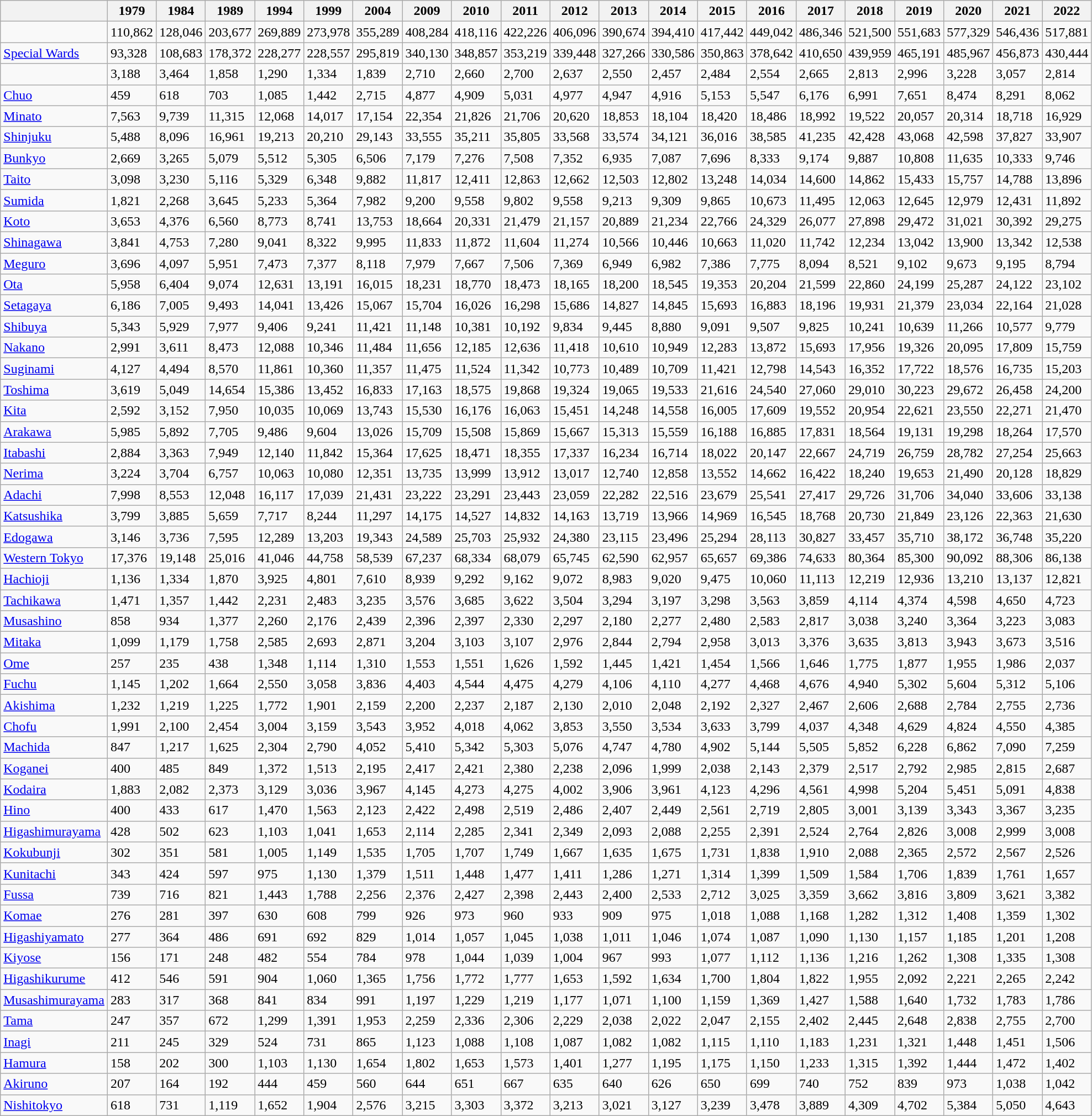<table class="wikitable sortable">
<tr>
<th></th>
<th>1979</th>
<th>1984</th>
<th>1989</th>
<th>1994</th>
<th>1999</th>
<th>2004</th>
<th>2009</th>
<th>2010</th>
<th>2011</th>
<th>2012</th>
<th>2013</th>
<th>2014</th>
<th>2015</th>
<th>2016</th>
<th>2017</th>
<th>2018</th>
<th>2019</th>
<th>2020</th>
<th>2021</th>
<th>2022</th>
</tr>
<tr>
<td></td>
<td>110,862</td>
<td>128,046</td>
<td>203,677</td>
<td>269,889</td>
<td>273,978</td>
<td>355,289</td>
<td>408,284</td>
<td>418,116</td>
<td>422,226</td>
<td>406,096</td>
<td>390,674</td>
<td>394,410</td>
<td>417,442</td>
<td>449,042</td>
<td>486,346</td>
<td>521,500</td>
<td>551,683</td>
<td>577,329</td>
<td>546,436</td>
<td>517,881</td>
</tr>
<tr>
<td><a href='#'>Special Wards</a></td>
<td>93,328</td>
<td>108,683</td>
<td>178,372</td>
<td>228,277</td>
<td>228,557</td>
<td>295,819</td>
<td>340,130</td>
<td>348,857</td>
<td>353,219</td>
<td>339,448</td>
<td>327,266</td>
<td>330,586</td>
<td>350,863</td>
<td>378,642</td>
<td>410,650</td>
<td>439,959</td>
<td>465,191</td>
<td>485,967</td>
<td>456,873</td>
<td>430,444</td>
</tr>
<tr>
<td></td>
<td>3,188</td>
<td>3,464</td>
<td>1,858</td>
<td>1,290</td>
<td>1,334</td>
<td>1,839</td>
<td>2,710</td>
<td>2,660</td>
<td>2,700</td>
<td>2,637</td>
<td>2,550</td>
<td>2,457</td>
<td>2,484</td>
<td>2,554</td>
<td>2,665</td>
<td>2,813</td>
<td>2,996</td>
<td>3,228</td>
<td>3,057</td>
<td>2,814</td>
</tr>
<tr>
<td> <a href='#'>Chuo</a></td>
<td>459</td>
<td>618</td>
<td>703</td>
<td>1,085</td>
<td>1,442</td>
<td>2,715</td>
<td>4,877</td>
<td>4,909</td>
<td>5,031</td>
<td>4,977</td>
<td>4,947</td>
<td>4,916</td>
<td>5,153</td>
<td>5,547</td>
<td>6,176</td>
<td>6,991</td>
<td>7,651</td>
<td>8,474</td>
<td>8,291</td>
<td>8,062</td>
</tr>
<tr>
<td> <a href='#'>Minato</a></td>
<td>7,563</td>
<td>9,739</td>
<td>11,315</td>
<td>12,068</td>
<td>14,017</td>
<td>17,154</td>
<td>22,354</td>
<td>21,826</td>
<td>21,706</td>
<td>20,620</td>
<td>18,853</td>
<td>18,104</td>
<td>18,420</td>
<td>18,486</td>
<td>18,992</td>
<td>19,522</td>
<td>20,057</td>
<td>20,314</td>
<td>18,718</td>
<td>16,929</td>
</tr>
<tr>
<td> <a href='#'>Shinjuku</a></td>
<td>5,488</td>
<td>8,096</td>
<td>16,961</td>
<td>19,213</td>
<td>20,210</td>
<td>29,143</td>
<td>33,555</td>
<td>35,211</td>
<td>35,805</td>
<td>33,568</td>
<td>33,574</td>
<td>34,121</td>
<td>36,016</td>
<td>38,585</td>
<td>41,235</td>
<td>42,428</td>
<td>43,068</td>
<td>42,598</td>
<td>37,827</td>
<td>33,907</td>
</tr>
<tr>
<td> <a href='#'>Bunkyo</a></td>
<td>2,669</td>
<td>3,265</td>
<td>5,079</td>
<td>5,512</td>
<td>5,305</td>
<td>6,506</td>
<td>7,179</td>
<td>7,276</td>
<td>7,508</td>
<td>7,352</td>
<td>6,935</td>
<td>7,087</td>
<td>7,696</td>
<td>8,333</td>
<td>9,174</td>
<td>9,887</td>
<td>10,808</td>
<td>11,635</td>
<td>10,333</td>
<td>9,746</td>
</tr>
<tr>
<td> <a href='#'>Taito</a></td>
<td>3,098</td>
<td>3,230</td>
<td>5,116</td>
<td>5,329</td>
<td>6,348</td>
<td>9,882</td>
<td>11,817</td>
<td>12,411</td>
<td>12,863</td>
<td>12,662</td>
<td>12,503</td>
<td>12,802</td>
<td>13,248</td>
<td>14,034</td>
<td>14,600</td>
<td>14,862</td>
<td>15,433</td>
<td>15,757</td>
<td>14,788</td>
<td>13,896</td>
</tr>
<tr>
<td> <a href='#'>Sumida</a></td>
<td>1,821</td>
<td>2,268</td>
<td>3,645</td>
<td>5,233</td>
<td>5,364</td>
<td>7,982</td>
<td>9,200</td>
<td>9,558</td>
<td>9,802</td>
<td>9,558</td>
<td>9,213</td>
<td>9,309</td>
<td>9,865</td>
<td>10,673</td>
<td>11,495</td>
<td>12,063</td>
<td>12,645</td>
<td>12,979</td>
<td>12,431</td>
<td>11,892</td>
</tr>
<tr>
<td> <a href='#'>Koto</a></td>
<td>3,653</td>
<td>4,376</td>
<td>6,560</td>
<td>8,773</td>
<td>8,741</td>
<td>13,753</td>
<td>18,664</td>
<td>20,331</td>
<td>21,479</td>
<td>21,157</td>
<td>20,889</td>
<td>21,234</td>
<td>22,766</td>
<td>24,329</td>
<td>26,077</td>
<td>27,898</td>
<td>29,472</td>
<td>31,021</td>
<td>30,392</td>
<td>29,275</td>
</tr>
<tr>
<td> <a href='#'>Shinagawa</a></td>
<td>3,841</td>
<td>4,753</td>
<td>7,280</td>
<td>9,041</td>
<td>8,322</td>
<td>9,995</td>
<td>11,833</td>
<td>11,872</td>
<td>11,604</td>
<td>11,274</td>
<td>10,566</td>
<td>10,446</td>
<td>10,663</td>
<td>11,020</td>
<td>11,742</td>
<td>12,234</td>
<td>13,042</td>
<td>13,900</td>
<td>13,342</td>
<td>12,538</td>
</tr>
<tr>
<td> <a href='#'>Meguro</a></td>
<td>3,696</td>
<td>4,097</td>
<td>5,951</td>
<td>7,473</td>
<td>7,377</td>
<td>8,118</td>
<td>7,979</td>
<td>7,667</td>
<td>7,506</td>
<td>7,369</td>
<td>6,949</td>
<td>6,982</td>
<td>7,386</td>
<td>7,775</td>
<td>8,094</td>
<td>8,521</td>
<td>9,102</td>
<td>9,673</td>
<td>9,195</td>
<td>8,794</td>
</tr>
<tr>
<td> <a href='#'>Ota</a></td>
<td>5,958</td>
<td>6,404</td>
<td>9,074</td>
<td>12,631</td>
<td>13,191</td>
<td>16,015</td>
<td>18,231</td>
<td>18,770</td>
<td>18,473</td>
<td>18,165</td>
<td>18,200</td>
<td>18,545</td>
<td>19,353</td>
<td>20,204</td>
<td>21,599</td>
<td>22,860</td>
<td>24,199</td>
<td>25,287</td>
<td>24,122</td>
<td>23,102</td>
</tr>
<tr>
<td> <a href='#'>Setagaya</a></td>
<td>6,186</td>
<td>7,005</td>
<td>9,493</td>
<td>14,041</td>
<td>13,426</td>
<td>15,067</td>
<td>15,704</td>
<td>16,026</td>
<td>16,298</td>
<td>15,686</td>
<td>14,827</td>
<td>14,845</td>
<td>15,693</td>
<td>16,883</td>
<td>18,196</td>
<td>19,931</td>
<td>21,379</td>
<td>23,034</td>
<td>22,164</td>
<td>21,028</td>
</tr>
<tr>
<td> <a href='#'>Shibuya</a></td>
<td>5,343</td>
<td>5,929</td>
<td>7,977</td>
<td>9,406</td>
<td>9,241</td>
<td>11,421</td>
<td>11,148</td>
<td>10,381</td>
<td>10,192</td>
<td>9,834</td>
<td>9,445</td>
<td>8,880</td>
<td>9,091</td>
<td>9,507</td>
<td>9,825</td>
<td>10,241</td>
<td>10,639</td>
<td>11,266</td>
<td>10,577</td>
<td>9,779</td>
</tr>
<tr>
<td> <a href='#'>Nakano</a></td>
<td>2,991</td>
<td>3,611</td>
<td>8,473</td>
<td>12,088</td>
<td>10,346</td>
<td>11,484</td>
<td>11,656</td>
<td>12,185</td>
<td>12,636</td>
<td>11,418</td>
<td>10,610</td>
<td>10,949</td>
<td>12,283</td>
<td>13,872</td>
<td>15,693</td>
<td>17,956</td>
<td>19,326</td>
<td>20,095</td>
<td>17,809</td>
<td>15,759</td>
</tr>
<tr>
<td> <a href='#'>Suginami</a></td>
<td>4,127</td>
<td>4,494</td>
<td>8,570</td>
<td>11,861</td>
<td>10,360</td>
<td>11,357</td>
<td>11,475</td>
<td>11,524</td>
<td>11,342</td>
<td>10,773</td>
<td>10,489</td>
<td>10,709</td>
<td>11,421</td>
<td>12,798</td>
<td>14,543</td>
<td>16,352</td>
<td>17,722</td>
<td>18,576</td>
<td>16,735</td>
<td>15,203</td>
</tr>
<tr>
<td> <a href='#'>Toshima</a></td>
<td>3,619</td>
<td>5,049</td>
<td>14,654</td>
<td>15,386</td>
<td>13,452</td>
<td>16,833</td>
<td>17,163</td>
<td>18,575</td>
<td>19,868</td>
<td>19,324</td>
<td>19,065</td>
<td>19,533</td>
<td>21,616</td>
<td>24,540</td>
<td>27,060</td>
<td>29,010</td>
<td>30,223</td>
<td>29,672</td>
<td>26,458</td>
<td>24,200</td>
</tr>
<tr>
<td> <a href='#'>Kita</a></td>
<td>2,592</td>
<td>3,152</td>
<td>7,950</td>
<td>10,035</td>
<td>10,069</td>
<td>13,743</td>
<td>15,530</td>
<td>16,176</td>
<td>16,063</td>
<td>15,451</td>
<td>14,248</td>
<td>14,558</td>
<td>16,005</td>
<td>17,609</td>
<td>19,552</td>
<td>20,954</td>
<td>22,621</td>
<td>23,550</td>
<td>22,271</td>
<td>21,470</td>
</tr>
<tr>
<td> <a href='#'>Arakawa</a></td>
<td>5,985</td>
<td>5,892</td>
<td>7,705</td>
<td>9,486</td>
<td>9,604</td>
<td>13,026</td>
<td>15,709</td>
<td>15,508</td>
<td>15,869</td>
<td>15,667</td>
<td>15,313</td>
<td>15,559</td>
<td>16,188</td>
<td>16,885</td>
<td>17,831</td>
<td>18,564</td>
<td>19,131</td>
<td>19,298</td>
<td>18,264</td>
<td>17,570</td>
</tr>
<tr>
<td> <a href='#'>Itabashi</a></td>
<td>2,884</td>
<td>3,363</td>
<td>7,949</td>
<td>12,140</td>
<td>11,842</td>
<td>15,364</td>
<td>17,625</td>
<td>18,471</td>
<td>18,355</td>
<td>17,337</td>
<td>16,234</td>
<td>16,714</td>
<td>18,022</td>
<td>20,147</td>
<td>22,667</td>
<td>24,719</td>
<td>26,759</td>
<td>28,782</td>
<td>27,254</td>
<td>25,663</td>
</tr>
<tr>
<td> <a href='#'>Nerima</a></td>
<td>3,224</td>
<td>3,704</td>
<td>6,757</td>
<td>10,063</td>
<td>10,080</td>
<td>12,351</td>
<td>13,735</td>
<td>13,999</td>
<td>13,912</td>
<td>13,017</td>
<td>12,740</td>
<td>12,858</td>
<td>13,552</td>
<td>14,662</td>
<td>16,422</td>
<td>18,240</td>
<td>19,653</td>
<td>21,490</td>
<td>20,128</td>
<td>18,829</td>
</tr>
<tr>
<td> <a href='#'>Adachi</a></td>
<td>7,998</td>
<td>8,553</td>
<td>12,048</td>
<td>16,117</td>
<td>17,039</td>
<td>21,431</td>
<td>23,222</td>
<td>23,291</td>
<td>23,443</td>
<td>23,059</td>
<td>22,282</td>
<td>22,516</td>
<td>23,679</td>
<td>25,541</td>
<td>27,417</td>
<td>29,726</td>
<td>31,706</td>
<td>34,040</td>
<td>33,606</td>
<td>33,138</td>
</tr>
<tr>
<td> <a href='#'>Katsushika</a></td>
<td>3,799</td>
<td>3,885</td>
<td>5,659</td>
<td>7,717</td>
<td>8,244</td>
<td>11,297</td>
<td>14,175</td>
<td>14,527</td>
<td>14,832</td>
<td>14,163</td>
<td>13,719</td>
<td>13,966</td>
<td>14,969</td>
<td>16,545</td>
<td>18,768</td>
<td>20,730</td>
<td>21,849</td>
<td>23,126</td>
<td>22,363</td>
<td>21,630</td>
</tr>
<tr>
<td> <a href='#'>Edogawa</a></td>
<td>3,146</td>
<td>3,736</td>
<td>7,595</td>
<td>12,289</td>
<td>13,203</td>
<td>19,343</td>
<td>24,589</td>
<td>25,703</td>
<td>25,932</td>
<td>24,380</td>
<td>23,115</td>
<td>23,496</td>
<td>25,294</td>
<td>28,113</td>
<td>30,827</td>
<td>33,457</td>
<td>35,710</td>
<td>38,172</td>
<td>36,748</td>
<td>35,220</td>
</tr>
<tr>
<td><a href='#'>Western Tokyo</a></td>
<td>17,376</td>
<td>19,148</td>
<td>25,016</td>
<td>41,046</td>
<td>44,758</td>
<td>58,539</td>
<td>67,237</td>
<td>68,334</td>
<td>68,079</td>
<td>65,745</td>
<td>62,590</td>
<td>62,957</td>
<td>65,657</td>
<td>69,386</td>
<td>74,633</td>
<td>80,364</td>
<td>85,300</td>
<td>90,092</td>
<td>88,306</td>
<td>86,138</td>
</tr>
<tr>
<td> <a href='#'>Hachioji</a></td>
<td>1,136</td>
<td>1,334</td>
<td>1,870</td>
<td>3,925</td>
<td>4,801</td>
<td>7,610</td>
<td>8,939</td>
<td>9,292</td>
<td>9,162</td>
<td>9,072</td>
<td>8,983</td>
<td>9,020</td>
<td>9,475</td>
<td>10,060</td>
<td>11,113</td>
<td>12,219</td>
<td>12,936</td>
<td>13,210</td>
<td>13,137</td>
<td>12,821</td>
</tr>
<tr>
<td> <a href='#'>Tachikawa</a></td>
<td>1,471</td>
<td>1,357</td>
<td>1,442</td>
<td>2,231</td>
<td>2,483</td>
<td>3,235</td>
<td>3,576</td>
<td>3,685</td>
<td>3,622</td>
<td>3,504</td>
<td>3,294</td>
<td>3,197</td>
<td>3,298</td>
<td>3,563</td>
<td>3,859</td>
<td>4,114</td>
<td>4,374</td>
<td>4,598</td>
<td>4,650</td>
<td>4,723</td>
</tr>
<tr>
<td> <a href='#'>Musashino</a></td>
<td>858</td>
<td>934</td>
<td>1,377</td>
<td>2,260</td>
<td>2,176</td>
<td>2,439</td>
<td>2,396</td>
<td>2,397</td>
<td>2,330</td>
<td>2,297</td>
<td>2,180</td>
<td>2,277</td>
<td>2,480</td>
<td>2,583</td>
<td>2,817</td>
<td>3,038</td>
<td>3,240</td>
<td>3,364</td>
<td>3,223</td>
<td>3,083</td>
</tr>
<tr>
<td> <a href='#'>Mitaka</a></td>
<td>1,099</td>
<td>1,179</td>
<td>1,758</td>
<td>2,585</td>
<td>2,693</td>
<td>2,871</td>
<td>3,204</td>
<td>3,103</td>
<td>3,107</td>
<td>2,976</td>
<td>2,844</td>
<td>2,794</td>
<td>2,958</td>
<td>3,013</td>
<td>3,376</td>
<td>3,635</td>
<td>3,813</td>
<td>3,943</td>
<td>3,673</td>
<td>3,516</td>
</tr>
<tr>
<td> <a href='#'>Ome</a></td>
<td>257</td>
<td>235</td>
<td>438</td>
<td>1,348</td>
<td>1,114</td>
<td>1,310</td>
<td>1,553</td>
<td>1,551</td>
<td>1,626</td>
<td>1,592</td>
<td>1,445</td>
<td>1,421</td>
<td>1,454</td>
<td>1,566</td>
<td>1,646</td>
<td>1,775</td>
<td>1,877</td>
<td>1,955</td>
<td>1,986</td>
<td>2,037</td>
</tr>
<tr>
<td> <a href='#'>Fuchu</a></td>
<td>1,145</td>
<td>1,202</td>
<td>1,664</td>
<td>2,550</td>
<td>3,058</td>
<td>3,836</td>
<td>4,403</td>
<td>4,544</td>
<td>4,475</td>
<td>4,279</td>
<td>4,106</td>
<td>4,110</td>
<td>4,277</td>
<td>4,468</td>
<td>4,676</td>
<td>4,940</td>
<td>5,302</td>
<td>5,604</td>
<td>5,312</td>
<td>5,106</td>
</tr>
<tr>
<td> <a href='#'>Akishima</a></td>
<td>1,232</td>
<td>1,219</td>
<td>1,225</td>
<td>1,772</td>
<td>1,901</td>
<td>2,159</td>
<td>2,200</td>
<td>2,237</td>
<td>2,187</td>
<td>2,130</td>
<td>2,010</td>
<td>2,048</td>
<td>2,192</td>
<td>2,327</td>
<td>2,467</td>
<td>2,606</td>
<td>2,688</td>
<td>2,784</td>
<td>2,755</td>
<td>2,736</td>
</tr>
<tr>
<td> <a href='#'>Chofu</a></td>
<td>1,991</td>
<td>2,100</td>
<td>2,454</td>
<td>3,004</td>
<td>3,159</td>
<td>3,543</td>
<td>3,952</td>
<td>4,018</td>
<td>4,062</td>
<td>3,853</td>
<td>3,550</td>
<td>3,534</td>
<td>3,633</td>
<td>3,799</td>
<td>4,037</td>
<td>4,348</td>
<td>4,629</td>
<td>4,824</td>
<td>4,550</td>
<td>4,385</td>
</tr>
<tr>
<td> <a href='#'>Machida</a></td>
<td>847</td>
<td>1,217</td>
<td>1,625</td>
<td>2,304</td>
<td>2,790</td>
<td>4,052</td>
<td>5,410</td>
<td>5,342</td>
<td>5,303</td>
<td>5,076</td>
<td>4,747</td>
<td>4,780</td>
<td>4,902</td>
<td>5,144</td>
<td>5,505</td>
<td>5,852</td>
<td>6,228</td>
<td>6,862</td>
<td>7,090</td>
<td>7,259</td>
</tr>
<tr>
<td> <a href='#'>Koganei</a></td>
<td>400</td>
<td>485</td>
<td>849</td>
<td>1,372</td>
<td>1,513</td>
<td>2,195</td>
<td>2,417</td>
<td>2,421</td>
<td>2,380</td>
<td>2,238</td>
<td>2,096</td>
<td>1,999</td>
<td>2,038</td>
<td>2,143</td>
<td>2,379</td>
<td>2,517</td>
<td>2,792</td>
<td>2,985</td>
<td>2,815</td>
<td>2,687</td>
</tr>
<tr>
<td> <a href='#'>Kodaira</a></td>
<td>1,883</td>
<td>2,082</td>
<td>2,373</td>
<td>3,129</td>
<td>3,036</td>
<td>3,967</td>
<td>4,145</td>
<td>4,273</td>
<td>4,275</td>
<td>4,002</td>
<td>3,906</td>
<td>3,961</td>
<td>4,123</td>
<td>4,296</td>
<td>4,561</td>
<td>4,998</td>
<td>5,204</td>
<td>5,451</td>
<td>5,091</td>
<td>4,838</td>
</tr>
<tr>
<td> <a href='#'>Hino</a></td>
<td>400</td>
<td>433</td>
<td>617</td>
<td>1,470</td>
<td>1,563</td>
<td>2,123</td>
<td>2,422</td>
<td>2,498</td>
<td>2,519</td>
<td>2,486</td>
<td>2,407</td>
<td>2,449</td>
<td>2,561</td>
<td>2,719</td>
<td>2,805</td>
<td>3,001</td>
<td>3,139</td>
<td>3,343</td>
<td>3,367</td>
<td>3,235</td>
</tr>
<tr>
<td> <a href='#'>Higashimurayama</a></td>
<td>428</td>
<td>502</td>
<td>623</td>
<td>1,103</td>
<td>1,041</td>
<td>1,653</td>
<td>2,114</td>
<td>2,285</td>
<td>2,341</td>
<td>2,349</td>
<td>2,093</td>
<td>2,088</td>
<td>2,255</td>
<td>2,391</td>
<td>2,524</td>
<td>2,764</td>
<td>2,826</td>
<td>3,008</td>
<td>2,999</td>
<td>3,008</td>
</tr>
<tr>
<td> <a href='#'>Kokubunji</a></td>
<td>302</td>
<td>351</td>
<td>581</td>
<td>1,005</td>
<td>1,149</td>
<td>1,535</td>
<td>1,705</td>
<td>1,707</td>
<td>1,749</td>
<td>1,667</td>
<td>1,635</td>
<td>1,675</td>
<td>1,731</td>
<td>1,838</td>
<td>1,910</td>
<td>2,088</td>
<td>2,365</td>
<td>2,572</td>
<td>2,567</td>
<td>2,526</td>
</tr>
<tr>
<td> <a href='#'>Kunitachi</a></td>
<td>343</td>
<td>424</td>
<td>597</td>
<td>975</td>
<td>1,130</td>
<td>1,379</td>
<td>1,511</td>
<td>1,448</td>
<td>1,477</td>
<td>1,411</td>
<td>1,286</td>
<td>1,271</td>
<td>1,314</td>
<td>1,399</td>
<td>1,509</td>
<td>1,584</td>
<td>1,706</td>
<td>1,839</td>
<td>1,761</td>
<td>1,657</td>
</tr>
<tr>
<td> <a href='#'>Fussa</a></td>
<td>739</td>
<td>716</td>
<td>821</td>
<td>1,443</td>
<td>1,788</td>
<td>2,256</td>
<td>2,376</td>
<td>2,427</td>
<td>2,398</td>
<td>2,443</td>
<td>2,400</td>
<td>2,533</td>
<td>2,712</td>
<td>3,025</td>
<td>3,359</td>
<td>3,662</td>
<td>3,816</td>
<td>3,809</td>
<td>3,621</td>
<td>3,382</td>
</tr>
<tr>
<td> <a href='#'>Komae</a></td>
<td>276</td>
<td>281</td>
<td>397</td>
<td>630</td>
<td>608</td>
<td>799</td>
<td>926</td>
<td>973</td>
<td>960</td>
<td>933</td>
<td>909</td>
<td>975</td>
<td>1,018</td>
<td>1,088</td>
<td>1,168</td>
<td>1,282</td>
<td>1,312</td>
<td>1,408</td>
<td>1,359</td>
<td>1,302</td>
</tr>
<tr>
<td> <a href='#'>Higashiyamato</a></td>
<td>277</td>
<td>364</td>
<td>486</td>
<td>691</td>
<td>692</td>
<td>829</td>
<td>1,014</td>
<td>1,057</td>
<td>1,045</td>
<td>1,038</td>
<td>1,011</td>
<td>1,046</td>
<td>1,074</td>
<td>1,087</td>
<td>1,090</td>
<td>1,130</td>
<td>1,157</td>
<td>1,185</td>
<td>1,201</td>
<td>1,208</td>
</tr>
<tr>
<td> <a href='#'>Kiyose</a></td>
<td>156</td>
<td>171</td>
<td>248</td>
<td>482</td>
<td>554</td>
<td>784</td>
<td>978</td>
<td>1,044</td>
<td>1,039</td>
<td>1,004</td>
<td>967</td>
<td>993</td>
<td>1,077</td>
<td>1,112</td>
<td>1,136</td>
<td>1,216</td>
<td>1,262</td>
<td>1,308</td>
<td>1,335</td>
<td>1,308</td>
</tr>
<tr>
<td> <a href='#'>Higashikurume</a></td>
<td>412</td>
<td>546</td>
<td>591</td>
<td>904</td>
<td>1,060</td>
<td>1,365</td>
<td>1,756</td>
<td>1,772</td>
<td>1,777</td>
<td>1,653</td>
<td>1,592</td>
<td>1,634</td>
<td>1,700</td>
<td>1,804</td>
<td>1,822</td>
<td>1,955</td>
<td>2,092</td>
<td>2,221</td>
<td>2,265</td>
<td>2,242</td>
</tr>
<tr>
<td> <a href='#'>Musashimurayama</a></td>
<td>283</td>
<td>317</td>
<td>368</td>
<td>841</td>
<td>834</td>
<td>991</td>
<td>1,197</td>
<td>1,229</td>
<td>1,219</td>
<td>1,177</td>
<td>1,071</td>
<td>1,100</td>
<td>1,159</td>
<td>1,369</td>
<td>1,427</td>
<td>1,588</td>
<td>1,640</td>
<td>1,732</td>
<td>1,783</td>
<td>1,786</td>
</tr>
<tr>
<td> <a href='#'>Tama</a></td>
<td>247</td>
<td>357</td>
<td>672</td>
<td>1,299</td>
<td>1,391</td>
<td>1,953</td>
<td>2,259</td>
<td>2,336</td>
<td>2,306</td>
<td>2,229</td>
<td>2,038</td>
<td>2,022</td>
<td>2,047</td>
<td>2,155</td>
<td>2,402</td>
<td>2,445</td>
<td>2,648</td>
<td>2,838</td>
<td>2,755</td>
<td>2,700</td>
</tr>
<tr>
<td> <a href='#'>Inagi</a></td>
<td>211</td>
<td>245</td>
<td>329</td>
<td>524</td>
<td>731</td>
<td>865</td>
<td>1,123</td>
<td>1,088</td>
<td>1,108</td>
<td>1,087</td>
<td>1,082</td>
<td>1,082</td>
<td>1,115</td>
<td>1,110</td>
<td>1,183</td>
<td>1,231</td>
<td>1,321</td>
<td>1,448</td>
<td>1,451</td>
<td>1,506</td>
</tr>
<tr>
<td> <a href='#'>Hamura</a></td>
<td>158</td>
<td>202</td>
<td>300</td>
<td>1,103</td>
<td>1,130</td>
<td>1,654</td>
<td>1,802</td>
<td>1,653</td>
<td>1,573</td>
<td>1,401</td>
<td>1,277</td>
<td>1,195</td>
<td>1,175</td>
<td>1,150</td>
<td>1,233</td>
<td>1,315</td>
<td>1,392</td>
<td>1,444</td>
<td>1,472</td>
<td>1,402</td>
</tr>
<tr>
<td> <a href='#'>Akiruno</a></td>
<td>207</td>
<td>164</td>
<td>192</td>
<td>444</td>
<td>459</td>
<td>560</td>
<td>644</td>
<td>651</td>
<td>667</td>
<td>635</td>
<td>640</td>
<td>626</td>
<td>650</td>
<td>699</td>
<td>740</td>
<td>752</td>
<td>839</td>
<td>973</td>
<td>1,038</td>
<td>1,042</td>
</tr>
<tr>
<td> <a href='#'>Nishitokyo</a></td>
<td>618</td>
<td>731</td>
<td>1,119</td>
<td>1,652</td>
<td>1,904</td>
<td>2,576</td>
<td>3,215</td>
<td>3,303</td>
<td>3,372</td>
<td>3,213</td>
<td>3,021</td>
<td>3,127</td>
<td>3,239</td>
<td>3,478</td>
<td>3,889</td>
<td>4,309</td>
<td>4,702</td>
<td>5,384</td>
<td>5,050</td>
<td>4,643</td>
</tr>
</table>
